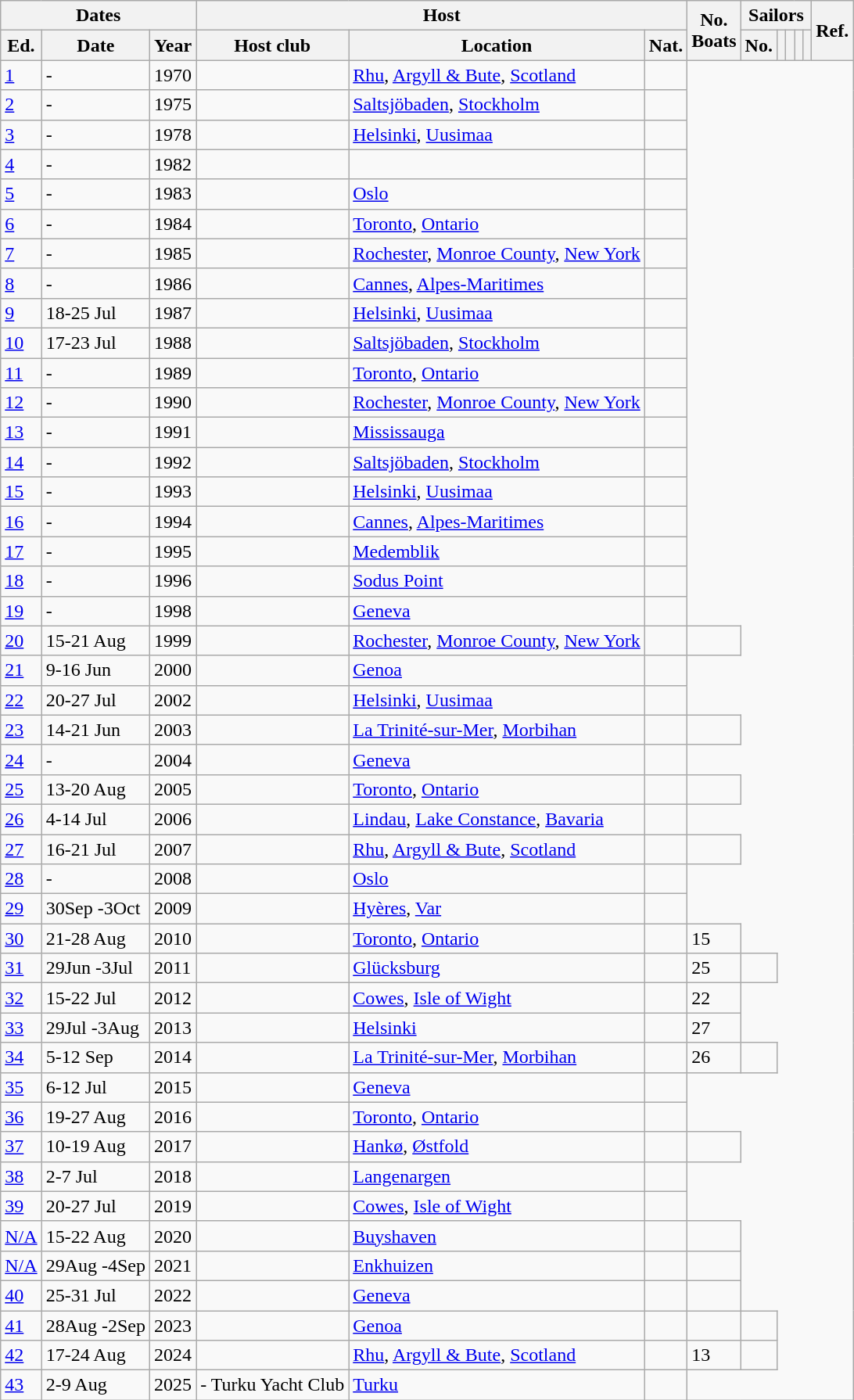<table class="wikitable sortable">
<tr>
<th colspan=3>Dates</th>
<th colspan=3>Host</th>
<th rowspan=2>No.<br>Boats</th>
<th colspan=5>Sailors</th>
<th rowspan=2>Ref.</th>
</tr>
<tr>
<th>Ed.</th>
<th>Date</th>
<th>Year</th>
<th>Host club</th>
<th>Location</th>
<th>Nat.</th>
<th>No.</th>
<th></th>
<th></th>
<th></th>
<th></th>
</tr>
<tr>
<td><a href='#'>1</a></td>
<td>-</td>
<td>1970</td>
<td></td>
<td><a href='#'>Rhu</a>, <a href='#'>Argyll & Bute</a>, <a href='#'>Scotland</a></td>
<td></td>
</tr>
<tr>
<td><a href='#'>2</a></td>
<td>-</td>
<td>1975</td>
<td></td>
<td><a href='#'>Saltsjöbaden</a>, <a href='#'>Stockholm</a></td>
<td></td>
</tr>
<tr>
<td><a href='#'>3</a></td>
<td>-</td>
<td>1978</td>
<td></td>
<td><a href='#'>Helsinki</a>, <a href='#'>Uusimaa</a></td>
<td></td>
</tr>
<tr>
<td><a href='#'>4</a></td>
<td>-</td>
<td>1982</td>
<td></td>
<td><a href='#'></a></td>
<td></td>
</tr>
<tr>
<td><a href='#'>5</a></td>
<td>-</td>
<td>1983</td>
<td></td>
<td><a href='#'>Oslo</a></td>
<td></td>
</tr>
<tr>
<td><a href='#'>6</a></td>
<td>-</td>
<td>1984</td>
<td></td>
<td><a href='#'>Toronto</a>, <a href='#'>Ontario</a></td>
<td></td>
</tr>
<tr>
<td><a href='#'>7</a></td>
<td>-</td>
<td>1985</td>
<td></td>
<td><a href='#'>Rochester</a>, <a href='#'>Monroe County</a>, <a href='#'>New York</a></td>
<td></td>
</tr>
<tr>
<td><a href='#'>8</a></td>
<td>-</td>
<td>1986</td>
<td></td>
<td><a href='#'>Cannes</a>, <a href='#'>Alpes-Maritimes</a></td>
<td></td>
</tr>
<tr>
<td><a href='#'>9</a></td>
<td>18-25 Jul</td>
<td>1987</td>
<td></td>
<td><a href='#'>Helsinki</a>, <a href='#'>Uusimaa</a></td>
<td></td>
</tr>
<tr>
<td><a href='#'>10</a></td>
<td>17-23 Jul</td>
<td>1988</td>
<td></td>
<td><a href='#'>Saltsjöbaden</a>, <a href='#'>Stockholm</a></td>
<td></td>
</tr>
<tr>
<td><a href='#'>11</a></td>
<td>-</td>
<td>1989</td>
<td></td>
<td><a href='#'>Toronto</a>, <a href='#'>Ontario</a></td>
<td></td>
</tr>
<tr>
<td><a href='#'>12</a></td>
<td>-</td>
<td>1990</td>
<td></td>
<td><a href='#'>Rochester</a>, <a href='#'>Monroe County</a>, <a href='#'>New York</a></td>
<td></td>
</tr>
<tr>
<td><a href='#'>13</a></td>
<td>-</td>
<td>1991</td>
<td></td>
<td><a href='#'>Mississauga</a></td>
<td></td>
</tr>
<tr>
<td><a href='#'>14</a></td>
<td>-</td>
<td>1992</td>
<td></td>
<td><a href='#'>Saltsjöbaden</a>, <a href='#'>Stockholm</a></td>
<td></td>
</tr>
<tr>
<td><a href='#'>15</a></td>
<td>-</td>
<td>1993</td>
<td></td>
<td><a href='#'>Helsinki</a>, <a href='#'>Uusimaa</a></td>
<td></td>
</tr>
<tr>
<td><a href='#'>16</a></td>
<td>-</td>
<td>1994</td>
<td></td>
<td><a href='#'>Cannes</a>, <a href='#'>Alpes-Maritimes</a></td>
<td></td>
</tr>
<tr>
<td><a href='#'>17</a></td>
<td>-</td>
<td>1995</td>
<td></td>
<td><a href='#'>Medemblik</a></td>
<td></td>
</tr>
<tr>
<td><a href='#'>18</a></td>
<td>-</td>
<td>1996</td>
<td></td>
<td><a href='#'>Sodus Point</a></td>
<td></td>
</tr>
<tr>
<td><a href='#'>19</a></td>
<td>-</td>
<td>1998</td>
<td></td>
<td><a href='#'>Geneva</a></td>
<td></td>
</tr>
<tr>
<td><a href='#'>20</a></td>
<td>15-21 Aug</td>
<td>1999</td>
<td></td>
<td><a href='#'>Rochester</a>, <a href='#'>Monroe County</a>, <a href='#'>New York</a></td>
<td></td>
<td></td>
</tr>
<tr>
<td><a href='#'>21</a></td>
<td>9-16 Jun</td>
<td>2000</td>
<td></td>
<td><a href='#'>Genoa</a></td>
<td></td>
</tr>
<tr>
<td><a href='#'>22</a></td>
<td>20-27 Jul</td>
<td>2002</td>
<td></td>
<td><a href='#'>Helsinki</a>, <a href='#'>Uusimaa</a></td>
<td></td>
</tr>
<tr>
<td><a href='#'>23</a></td>
<td>14-21 Jun</td>
<td>2003</td>
<td></td>
<td><a href='#'>La Trinité-sur-Mer</a>, <a href='#'>Morbihan</a></td>
<td></td>
<td></td>
</tr>
<tr>
<td><a href='#'>24</a></td>
<td>-</td>
<td>2004</td>
<td></td>
<td><a href='#'>Geneva</a></td>
<td></td>
</tr>
<tr>
<td><a href='#'>25</a></td>
<td>13-20 Aug</td>
<td>2005</td>
<td></td>
<td><a href='#'>Toronto</a>, <a href='#'>Ontario</a></td>
<td></td>
<td></td>
</tr>
<tr>
<td><a href='#'>26</a></td>
<td>4-14 Jul</td>
<td>2006</td>
<td></td>
<td><a href='#'>Lindau</a>, <a href='#'>Lake Constance</a>, <a href='#'>Bavaria</a></td>
<td></td>
</tr>
<tr>
<td><a href='#'>27</a></td>
<td>16-21 Jul</td>
<td>2007</td>
<td></td>
<td><a href='#'>Rhu</a>, <a href='#'>Argyll & Bute</a>, <a href='#'>Scotland</a></td>
<td></td>
<td></td>
</tr>
<tr>
<td><a href='#'>28</a></td>
<td>-</td>
<td>2008</td>
<td></td>
<td><a href='#'>Oslo</a></td>
<td></td>
</tr>
<tr>
<td><a href='#'>29</a></td>
<td>30Sep -3Oct</td>
<td>2009</td>
<td></td>
<td><a href='#'>Hyères</a>, <a href='#'>Var</a></td>
<td></td>
</tr>
<tr>
<td><a href='#'>30</a></td>
<td>21-28 Aug</td>
<td>2010</td>
<td></td>
<td><a href='#'>Toronto</a>, <a href='#'>Ontario</a></td>
<td></td>
<td>15</td>
</tr>
<tr>
<td><a href='#'>31</a></td>
<td>29Jun -3Jul</td>
<td>2011</td>
<td></td>
<td><a href='#'>Glücksburg</a></td>
<td></td>
<td>25</td>
<td></td>
</tr>
<tr>
<td><a href='#'>32</a></td>
<td>15-22 Jul</td>
<td>2012</td>
<td></td>
<td><a href='#'>Cowes</a>, <a href='#'>Isle of Wight</a></td>
<td></td>
<td>22</td>
</tr>
<tr>
<td><a href='#'>33</a></td>
<td>29Jul -3Aug</td>
<td>2013</td>
<td></td>
<td><a href='#'>Helsinki</a></td>
<td></td>
<td>27</td>
</tr>
<tr>
<td><a href='#'>34</a></td>
<td>5-12 Sep</td>
<td>2014</td>
<td></td>
<td><a href='#'>La Trinité-sur-Mer</a>, <a href='#'>Morbihan</a></td>
<td></td>
<td>26</td>
<td></td>
</tr>
<tr>
<td><a href='#'>35</a></td>
<td>6-12 Jul</td>
<td>2015</td>
<td></td>
<td><a href='#'>Geneva</a></td>
<td></td>
</tr>
<tr>
<td><a href='#'>36</a></td>
<td>19-27 Aug</td>
<td>2016</td>
<td></td>
<td><a href='#'>Toronto</a>, <a href='#'>Ontario</a></td>
<td></td>
</tr>
<tr>
<td><a href='#'>37</a></td>
<td>10-19 Aug</td>
<td>2017</td>
<td></td>
<td><a href='#'>Hankø</a>, <a href='#'>Østfold</a></td>
<td></td>
<td></td>
</tr>
<tr>
<td><a href='#'>38</a></td>
<td>2-7 Jul</td>
<td>2018</td>
<td></td>
<td><a href='#'>Langenargen</a></td>
<td></td>
</tr>
<tr>
<td><a href='#'>39</a></td>
<td>20-27 Jul</td>
<td>2019</td>
<td></td>
<td><a href='#'>Cowes</a>, <a href='#'>Isle of Wight</a></td>
<td></td>
</tr>
<tr>
<td><a href='#'>N/A</a></td>
<td>15-22 Aug</td>
<td>2020</td>
<td></td>
<td><a href='#'>Buyshaven</a></td>
<td></td>
<td></td>
</tr>
<tr>
<td><a href='#'>N/A</a></td>
<td>29Aug -4Sep</td>
<td>2021</td>
<td></td>
<td><a href='#'>Enkhuizen</a></td>
<td></td>
<td></td>
</tr>
<tr>
<td><a href='#'>40</a></td>
<td>25-31 Jul</td>
<td>2022</td>
<td></td>
<td><a href='#'>Geneva</a></td>
<td></td>
<td></td>
</tr>
<tr>
<td><a href='#'>41</a></td>
<td>28Aug -2Sep</td>
<td>2023</td>
<td></td>
<td><a href='#'>Genoa</a></td>
<td></td>
<td></td>
<td></td>
</tr>
<tr>
<td><a href='#'>42</a></td>
<td>17-24 Aug</td>
<td>2024</td>
<td></td>
<td><a href='#'>Rhu</a>, <a href='#'>Argyll & Bute</a>, <a href='#'>Scotland</a></td>
<td></td>
<td>13</td>
<td></td>
</tr>
<tr>
<td><a href='#'>43</a></td>
<td>2-9 Aug</td>
<td>2025</td>
<td> - Turku Yacht Club</td>
<td><a href='#'>Turku</a></td>
<td></td>
</tr>
</table>
